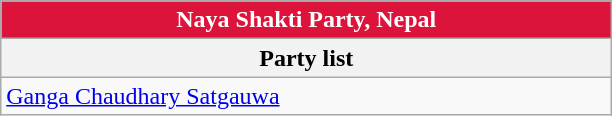<table class="wikitable mw-collapsible mw-collapsed" role="presentation">
<tr>
<th style="width: 300pt; background:crimson; color: white;">Naya Shakti Party, Nepal</th>
</tr>
<tr>
<th>Party list</th>
</tr>
<tr>
<td><a href='#'>Ganga Chaudhary Satgauwa</a></td>
</tr>
</table>
